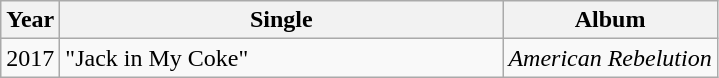<table class="wikitable">
<tr>
<th>Year</th>
<th style="width:18em;">Single</th>
<th>Album</th>
</tr>
<tr>
<td>2017</td>
<td>"Jack in My Coke"<br></td>
<td><em>American Rebelution</em></td>
</tr>
</table>
